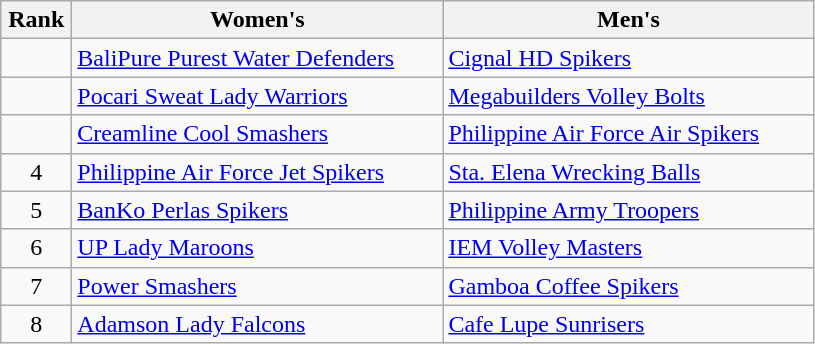<table class="wikitable" style="text-align: center;">
<tr>
<th width=40>Rank</th>
<th width=240>Women's</th>
<th width=240>Men's</th>
</tr>
<tr>
<td></td>
<td align="left"><a href='#'>BaliPure Purest Water Defenders</a></td>
<td align="left"><a href='#'>Cignal HD Spikers</a></td>
</tr>
<tr>
<td></td>
<td align="left"><a href='#'>Pocari Sweat Lady Warriors</a></td>
<td align="left"><a href='#'>Megabuilders Volley Bolts</a></td>
</tr>
<tr>
<td></td>
<td align="left"><a href='#'>Creamline Cool Smashers</a></td>
<td align="left"><a href='#'>Philippine Air Force Air Spikers</a></td>
</tr>
<tr>
<td>4</td>
<td align="left"><a href='#'>Philippine Air Force Jet Spikers</a></td>
<td align="left"><a href='#'>Sta. Elena Wrecking Balls</a></td>
</tr>
<tr>
<td>5</td>
<td align="left"><a href='#'>BanKo Perlas Spikers</a></td>
<td align="left"><a href='#'>Philippine Army Troopers</a></td>
</tr>
<tr>
<td>6</td>
<td align="left"><a href='#'>UP Lady Maroons</a></td>
<td align="left"><a href='#'>IEM Volley Masters</a></td>
</tr>
<tr>
<td>7</td>
<td align="left"><a href='#'>Power Smashers</a></td>
<td align="left"><a href='#'>Gamboa Coffee Spikers</a></td>
</tr>
<tr>
<td>8</td>
<td align="left"><a href='#'>Adamson Lady Falcons</a></td>
<td align="left"><a href='#'>Cafe Lupe Sunrisers</a></td>
</tr>
</table>
